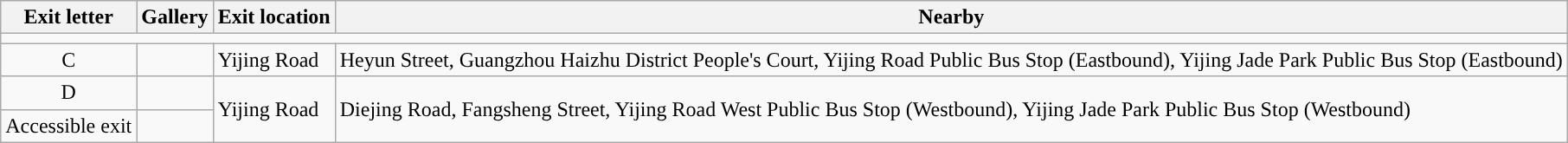<table class="wikitable">
<tr>
<th style="width:70px" colspan="3">Exit letter</th>
<th>Gallery</th>
<th>Exit location</th>
<th>Nearby</th>
</tr>
<tr style="background:#">
<td colspan = "6"></td>
</tr>
<tr>
<td align="center" colspan="3">C</td>
<td><br></td>
<td>Yijing Road</td>
<td>Heyun Street, Guangzhou Haizhu District People's Court, Yijing Road Public Bus Stop (Eastbound), Yijing Jade Park Public Bus Stop (Eastbound)</td>
</tr>
<tr>
<td align="center" colspan="3">D</td>
<td></td>
<td rowspan="2">Yijing Road</td>
<td rowspan="2">Diejing Road, Fangsheng Street, Yijing Road West Public Bus Stop (Westbound), Yijing Jade Park Public Bus Stop (Westbound)</td>
</tr>
<tr>
<td align="center" colspan="3">Accessible exit</td>
<td></td>
</tr>
</table>
